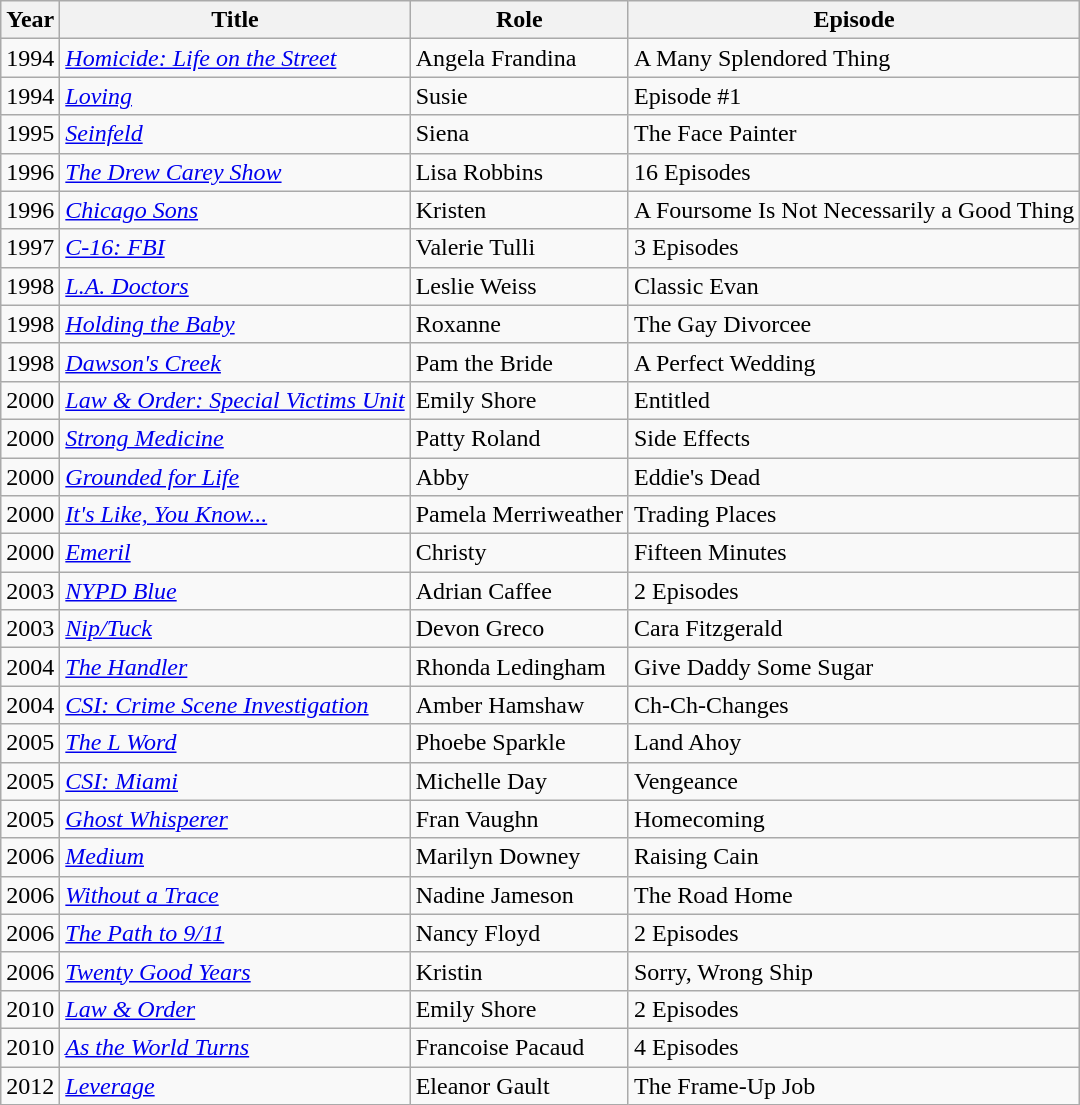<table class="wikitable">
<tr>
<th>Year</th>
<th>Title</th>
<th>Role</th>
<th>Episode</th>
</tr>
<tr>
<td>1994</td>
<td><em><a href='#'>Homicide: Life on the Street</a></em></td>
<td>Angela Frandina</td>
<td>A Many Splendored Thing</td>
</tr>
<tr>
<td>1994</td>
<td><em><a href='#'>Loving</a></em></td>
<td>Susie</td>
<td>Episode #1</td>
</tr>
<tr>
<td>1995</td>
<td><em><a href='#'>Seinfeld</a></em></td>
<td>Siena</td>
<td>The Face Painter</td>
</tr>
<tr>
<td>1996</td>
<td><em><a href='#'>The Drew Carey Show</a></em></td>
<td>Lisa Robbins</td>
<td>16 Episodes</td>
</tr>
<tr>
<td>1996</td>
<td><em><a href='#'>Chicago Sons</a></em></td>
<td>Kristen</td>
<td>A Foursome Is Not Necessarily a Good Thing</td>
</tr>
<tr>
<td>1997</td>
<td><em><a href='#'>C-16: FBI</a></em></td>
<td>Valerie Tulli</td>
<td>3 Episodes</td>
</tr>
<tr>
<td>1998</td>
<td><em><a href='#'>L.A. Doctors</a></em></td>
<td>Leslie Weiss</td>
<td>Classic Evan</td>
</tr>
<tr>
<td>1998</td>
<td><em><a href='#'>Holding the Baby</a></em></td>
<td>Roxanne</td>
<td>The Gay Divorcee</td>
</tr>
<tr>
<td>1998</td>
<td><em><a href='#'>Dawson's Creek</a></em></td>
<td>Pam the Bride</td>
<td>A Perfect Wedding</td>
</tr>
<tr>
<td>2000</td>
<td><em><a href='#'>Law & Order: Special Victims Unit</a></em></td>
<td>Emily Shore</td>
<td>Entitled</td>
</tr>
<tr>
<td>2000</td>
<td><em><a href='#'>Strong Medicine</a></em></td>
<td>Patty Roland</td>
<td>Side Effects</td>
</tr>
<tr>
<td>2000</td>
<td><em><a href='#'>Grounded for Life</a></em></td>
<td>Abby</td>
<td>Eddie's Dead</td>
</tr>
<tr>
<td>2000</td>
<td><em><a href='#'>It's Like, You Know...</a></em></td>
<td>Pamela Merriweather</td>
<td>Trading Places</td>
</tr>
<tr>
<td>2000</td>
<td><em><a href='#'>Emeril</a></em></td>
<td>Christy</td>
<td>Fifteen Minutes</td>
</tr>
<tr>
<td>2003</td>
<td><em><a href='#'>NYPD Blue</a></em></td>
<td>Adrian Caffee</td>
<td>2 Episodes</td>
</tr>
<tr>
<td>2003</td>
<td><em><a href='#'>Nip/Tuck</a></em></td>
<td>Devon Greco</td>
<td>Cara Fitzgerald</td>
</tr>
<tr>
<td>2004</td>
<td><em><a href='#'>The Handler</a></em></td>
<td>Rhonda Ledingham</td>
<td>Give Daddy Some Sugar</td>
</tr>
<tr>
<td>2004</td>
<td><em><a href='#'>CSI: Crime Scene Investigation</a></em></td>
<td>Amber Hamshaw</td>
<td>Ch-Ch-Changes</td>
</tr>
<tr>
<td>2005</td>
<td><em><a href='#'>The L Word </a></em></td>
<td>Phoebe Sparkle</td>
<td>Land Ahoy</td>
</tr>
<tr>
<td>2005</td>
<td><em><a href='#'>CSI: Miami </a></em></td>
<td>Michelle Day</td>
<td>Vengeance</td>
</tr>
<tr>
<td>2005</td>
<td><em><a href='#'>Ghost Whisperer</a></em></td>
<td>Fran Vaughn</td>
<td>Homecoming</td>
</tr>
<tr>
<td>2006</td>
<td><em><a href='#'>Medium</a></em></td>
<td>Marilyn Downey</td>
<td>Raising Cain</td>
</tr>
<tr>
<td>2006</td>
<td><em><a href='#'>Without a Trace</a></em></td>
<td>Nadine Jameson</td>
<td>The Road Home</td>
</tr>
<tr>
<td>2006</td>
<td><em><a href='#'>The Path to 9/11</a></em></td>
<td>Nancy Floyd</td>
<td>2 Episodes</td>
</tr>
<tr>
<td>2006</td>
<td><em><a href='#'>Twenty Good Years</a></em></td>
<td>Kristin</td>
<td>Sorry, Wrong Ship</td>
</tr>
<tr>
<td>2010</td>
<td><em><a href='#'>Law & Order</a></em></td>
<td>Emily Shore</td>
<td>2 Episodes</td>
</tr>
<tr>
<td>2010</td>
<td><em><a href='#'>As the World Turns</a></em></td>
<td>Francoise Pacaud</td>
<td>4 Episodes</td>
</tr>
<tr>
<td>2012</td>
<td><em><a href='#'>Leverage</a></em></td>
<td>Eleanor Gault</td>
<td>The Frame-Up Job</td>
</tr>
</table>
